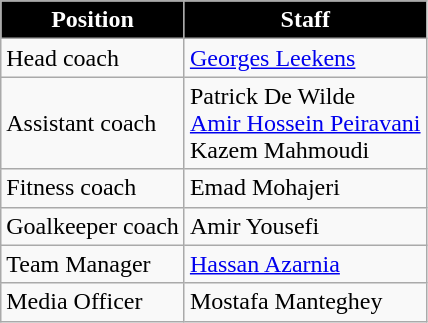<table class="wikitable">
<tr>
<th style="color:white; background:#000000;">Position</th>
<th style="color:white; background:#000000;">Staff</th>
</tr>
<tr>
<td>Head coach</td>
<td> <a href='#'>Georges Leekens</a></td>
</tr>
<tr>
<td>Assistant coach</td>
<td> Patrick De Wilde <br>  <a href='#'>Amir Hossein Peiravani</a><br> Kazem Mahmoudi</td>
</tr>
<tr>
<td>Fitness coach</td>
<td> Emad Mohajeri</td>
</tr>
<tr>
<td>Goalkeeper coach</td>
<td>  Amir Yousefi</td>
</tr>
<tr>
<td>Team Manager</td>
<td> <a href='#'>Hassan Azarnia</a></td>
</tr>
<tr>
<td>Media Officer</td>
<td> Mostafa Manteghey</td>
</tr>
</table>
